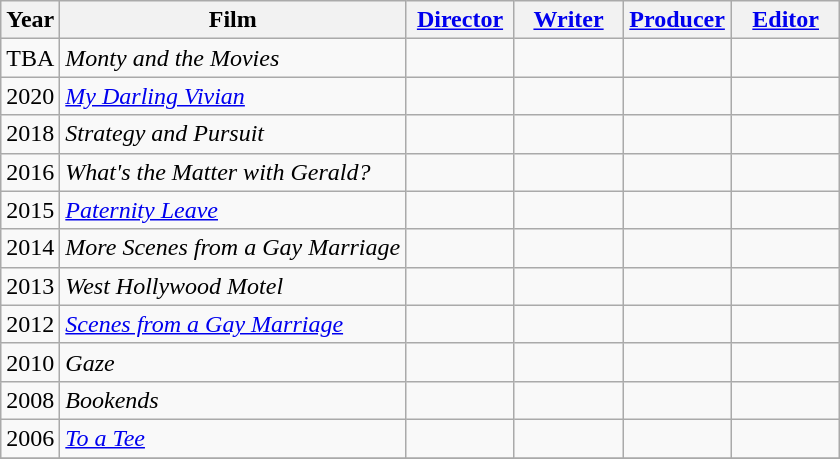<table class="wikitable sortable">
<tr>
<th>Year</th>
<th>Film</th>
<th width="65"><a href='#'>Director</a></th>
<th width="65"><a href='#'>Writer</a></th>
<th width="65"><a href='#'>Producer</a></th>
<th width="65"><a href='#'>Editor</a></th>
</tr>
<tr>
<td>TBA</td>
<td><em>Monty and the Movies</em></td>
<td></td>
<td></td>
<td></td>
<td></td>
</tr>
<tr>
<td>2020</td>
<td><em><a href='#'>My Darling Vivian</a></em></td>
<td></td>
<td></td>
<td></td>
<td></td>
</tr>
<tr>
<td>2018</td>
<td><em>Strategy and Pursuit</em></td>
<td></td>
<td></td>
<td></td>
<td></td>
</tr>
<tr>
<td>2016</td>
<td><em>What's the Matter with Gerald?</em></td>
<td></td>
<td></td>
<td></td>
<td></td>
</tr>
<tr>
<td>2015</td>
<td><em><a href='#'>Paternity Leave</a></em></td>
<td></td>
<td></td>
<td></td>
<td></td>
</tr>
<tr>
<td>2014</td>
<td><em>More Scenes from a Gay Marriage</em></td>
<td></td>
<td></td>
<td></td>
<td></td>
</tr>
<tr>
<td>2013</td>
<td><em>West Hollywood Motel</em></td>
<td></td>
<td></td>
<td></td>
<td></td>
</tr>
<tr>
<td>2012</td>
<td><em><a href='#'>Scenes from a Gay Marriage</a></em></td>
<td></td>
<td></td>
<td></td>
<td></td>
</tr>
<tr>
<td>2010</td>
<td><em>Gaze</em></td>
<td></td>
<td></td>
<td></td>
<td></td>
</tr>
<tr>
<td>2008</td>
<td><em>Bookends</em></td>
<td></td>
<td></td>
<td></td>
<td></td>
</tr>
<tr>
<td>2006</td>
<td><em><a href='#'>To a Tee</a></em></td>
<td></td>
<td></td>
<td></td>
<td></td>
</tr>
<tr>
</tr>
</table>
